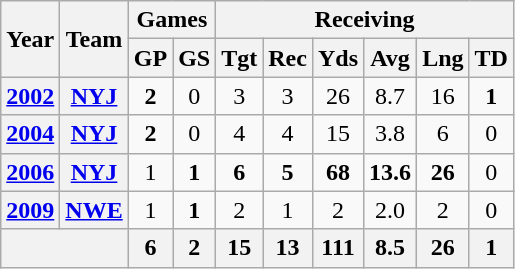<table class="wikitable" style="text-align:center">
<tr>
<th rowspan="2">Year</th>
<th rowspan="2">Team</th>
<th colspan="2">Games</th>
<th colspan="6">Receiving</th>
</tr>
<tr>
<th>GP</th>
<th>GS</th>
<th>Tgt</th>
<th>Rec</th>
<th>Yds</th>
<th>Avg</th>
<th>Lng</th>
<th>TD</th>
</tr>
<tr>
<th><a href='#'>2002</a></th>
<th><a href='#'>NYJ</a></th>
<td><strong>2</strong></td>
<td>0</td>
<td>3</td>
<td>3</td>
<td>26</td>
<td>8.7</td>
<td>16</td>
<td><strong>1</strong></td>
</tr>
<tr>
<th><a href='#'>2004</a></th>
<th><a href='#'>NYJ</a></th>
<td><strong>2</strong></td>
<td>0</td>
<td>4</td>
<td>4</td>
<td>15</td>
<td>3.8</td>
<td>6</td>
<td>0</td>
</tr>
<tr>
<th><a href='#'>2006</a></th>
<th><a href='#'>NYJ</a></th>
<td>1</td>
<td><strong>1</strong></td>
<td><strong>6</strong></td>
<td><strong>5</strong></td>
<td><strong>68</strong></td>
<td><strong>13.6</strong></td>
<td><strong>26</strong></td>
<td>0</td>
</tr>
<tr>
<th><a href='#'>2009</a></th>
<th><a href='#'>NWE</a></th>
<td>1</td>
<td><strong>1</strong></td>
<td>2</td>
<td>1</td>
<td>2</td>
<td>2.0</td>
<td>2</td>
<td>0</td>
</tr>
<tr>
<th colspan="2"></th>
<th>6</th>
<th>2</th>
<th>15</th>
<th>13</th>
<th>111</th>
<th>8.5</th>
<th>26</th>
<th>1</th>
</tr>
</table>
